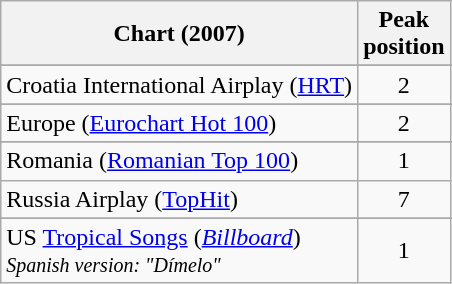<table class="wikitable sortable">
<tr>
<th>Chart (2007)</th>
<th>Peak<br>position</th>
</tr>
<tr>
</tr>
<tr>
</tr>
<tr>
</tr>
<tr>
</tr>
<tr>
</tr>
<tr>
</tr>
<tr>
<td>Croatia International Airplay (<a href='#'>HRT</a>)</td>
<td align="center">2</td>
</tr>
<tr>
</tr>
<tr>
</tr>
<tr>
<td>Europe (<a href='#'>Eurochart Hot 100</a>)</td>
<td style="text-align:center;">2</td>
</tr>
<tr>
</tr>
<tr>
</tr>
<tr>
</tr>
<tr>
</tr>
<tr>
</tr>
<tr>
</tr>
<tr>
</tr>
<tr>
<td>Romania (<a href='#'>Romanian Top 100</a>)</td>
<td style="text-align:center;">1</td>
</tr>
<tr>
<td>Russia Airplay (<a href='#'>TopHit</a>)</td>
<td style="text-align:center;">7</td>
</tr>
<tr>
</tr>
<tr>
</tr>
<tr>
</tr>
<tr>
</tr>
<tr>
</tr>
<tr>
</tr>
<tr>
</tr>
<tr>
</tr>
<tr>
<td>US <a href='#'>Tropical Songs</a> (<em><a href='#'>Billboard</a></em>)<br><small><em>Spanish version: "Dímelo"</em></small></td>
<td style="text-align:center;">1</td>
</tr>
</table>
